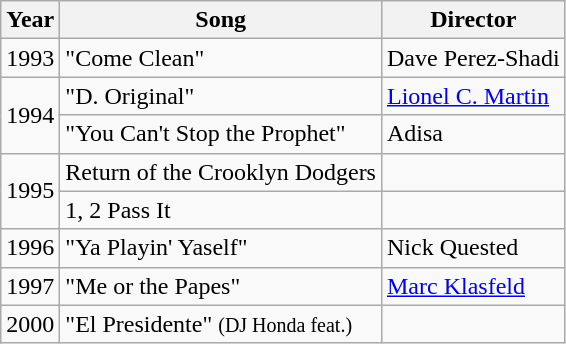<table class="wikitable">
<tr>
<th align=center>Year</th>
<th align=center>Song</th>
<th align=center>Director</th>
</tr>
<tr>
<td valign=center>1993</td>
<td valign=center>"Come Clean"</td>
<td>Dave Perez-Shadi</td>
</tr>
<tr>
<td valign=center rowspan=2>1994</td>
<td valign=center>"D. Original"</td>
<td><a href='#'>Lionel C. Martin</a></td>
</tr>
<tr>
<td valign=center>"You Can't Stop the Prophet"</td>
<td>Adisa</td>
</tr>
<tr>
<td rowspan="2">1995</td>
<td>Return of the Crooklyn Dodgers</td>
<td></td>
</tr>
<tr>
<td>1, 2 Pass It</td>
<td></td>
</tr>
<tr>
<td valign=center>1996</td>
<td valign=center>"Ya Playin' Yaself"</td>
<td>Nick Quested</td>
</tr>
<tr>
<td valign=center>1997</td>
<td valign=center>"Me or the Papes"</td>
<td><a href='#'>Marc Klasfeld</a></td>
</tr>
<tr>
<td>2000</td>
<td>"El Presidente" <small>(DJ Honda feat.)</small></td>
<td></td>
</tr>
</table>
